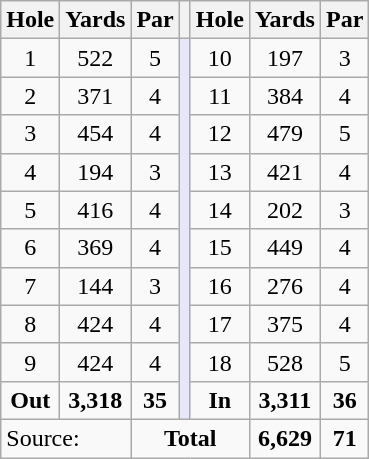<table class="wikitable" style="text-align:center;">
<tr>
<th>Hole</th>
<th>Yards</th>
<th>Par</th>
<th></th>
<th>Hole</th>
<th>Yards</th>
<th>Par</th>
</tr>
<tr>
<td>1</td>
<td>522</td>
<td>5</td>
<td rowspan="10" style="background:#E6E8FA;"></td>
<td>10</td>
<td>197</td>
<td>3</td>
</tr>
<tr>
<td>2</td>
<td>371</td>
<td>4</td>
<td>11</td>
<td>384</td>
<td>4</td>
</tr>
<tr>
<td>3</td>
<td>454</td>
<td>4</td>
<td>12</td>
<td>479</td>
<td>5</td>
</tr>
<tr>
<td>4</td>
<td>194</td>
<td>3</td>
<td>13</td>
<td>421</td>
<td>4</td>
</tr>
<tr>
<td>5</td>
<td>416</td>
<td>4</td>
<td>14</td>
<td>202</td>
<td>3</td>
</tr>
<tr>
<td>6</td>
<td>369</td>
<td>4</td>
<td>15</td>
<td>449</td>
<td>4</td>
</tr>
<tr>
<td>7</td>
<td>144</td>
<td>3</td>
<td>16</td>
<td>276</td>
<td>4</td>
</tr>
<tr>
<td>8</td>
<td>424</td>
<td>4</td>
<td>17</td>
<td>375</td>
<td>4</td>
</tr>
<tr>
<td>9</td>
<td>424</td>
<td>4</td>
<td>18</td>
<td>528</td>
<td>5</td>
</tr>
<tr>
<td><strong>Out</strong></td>
<td><strong>3,318</strong></td>
<td><strong>35</strong></td>
<td><strong>In</strong></td>
<td><strong>3,311</strong></td>
<td><strong>36</strong></td>
</tr>
<tr>
<td colspan="2" style="text-align:left;">Source:</td>
<td colspan=3><strong>Total</strong></td>
<td><strong>6,629</strong></td>
<td><strong>71</strong></td>
</tr>
</table>
